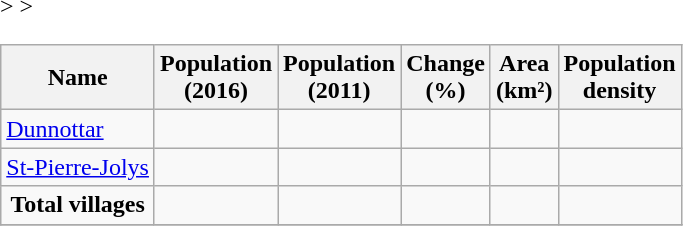<table class="wikitable sortable"<onlyinclude>>
<tr>
<th>Name</th>
<th>Population<br>(2016)</th>
<th>Population<br>(2011)</th>
<th>Change<br>(%)</th>
<th>Area<br>(km²)</th>
<th>Population<br>density</th>
</tr>
<tr>
<td><a href='#'>Dunnottar</a></td>
<td align=center></td>
<td align=center></td>
<td align=center></td>
<td align=center></td>
<td align=center></td>
</tr>
<tr>
<td><a href='#'>St-Pierre-Jolys</a></td>
<td align=center></td>
<td align=center></td>
<td align=center></td>
<td align=center></td>
<td align=center></td>
</tr>
<tr class="sortbottom" align="center">
<td align="center"><strong>Total villages</strong></td>
<td align="center"><strong></strong></td>
<td align="center"><strong></strong></td>
<td align="center"><strong></strong></td>
<td align="center"><strong></strong></td>
<td align="center"><strong></strong></td>
</tr>
<tr </onlyinclude>>
</tr>
</table>
